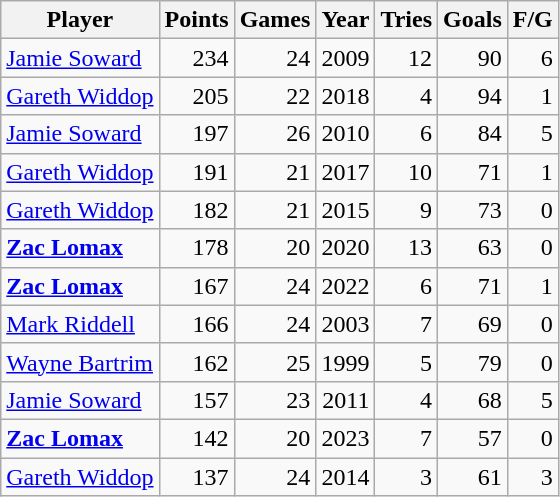<table class="wikitable" style="text-align:right;">
<tr>
<th>Player</th>
<th>Points</th>
<th>Games</th>
<th>Year</th>
<th>Tries</th>
<th>Goals</th>
<th>F/G</th>
</tr>
<tr>
<td align=left><a href='#'>Jamie Soward</a></td>
<td>234</td>
<td>24</td>
<td>2009</td>
<td>12</td>
<td>90</td>
<td>6</td>
</tr>
<tr>
<td align=left><a href='#'>Gareth Widdop</a></td>
<td>205</td>
<td>22</td>
<td>2018</td>
<td>4</td>
<td>94</td>
<td>1</td>
</tr>
<tr>
<td align=left><a href='#'>Jamie Soward</a></td>
<td>197</td>
<td>26</td>
<td>2010</td>
<td>6</td>
<td>84</td>
<td>5</td>
</tr>
<tr>
<td align=left><a href='#'>Gareth Widdop</a></td>
<td>191</td>
<td>21</td>
<td>2017</td>
<td>10</td>
<td>71</td>
<td>1</td>
</tr>
<tr>
<td align=left><a href='#'>Gareth Widdop</a></td>
<td>182</td>
<td>21</td>
<td>2015</td>
<td>9</td>
<td>73</td>
<td>0</td>
</tr>
<tr>
<td align=left><strong><a href='#'>Zac Lomax</a></strong></td>
<td>178</td>
<td>20</td>
<td>2020</td>
<td>13</td>
<td>63</td>
<td>0</td>
</tr>
<tr>
<td align=left><strong><a href='#'>Zac Lomax</a></strong></td>
<td>167</td>
<td>24</td>
<td>2022</td>
<td>6</td>
<td>71</td>
<td>1</td>
</tr>
<tr>
<td align=left><a href='#'>Mark Riddell</a></td>
<td>166</td>
<td>24</td>
<td>2003</td>
<td>7</td>
<td>69</td>
<td>0</td>
</tr>
<tr>
<td align=left><a href='#'>Wayne Bartrim</a></td>
<td>162</td>
<td>25</td>
<td>1999</td>
<td>5</td>
<td>79</td>
<td>0</td>
</tr>
<tr>
<td align=left><a href='#'>Jamie Soward</a></td>
<td>157</td>
<td>23</td>
<td>2011</td>
<td>4</td>
<td>68</td>
<td>5</td>
</tr>
<tr>
<td align=left><strong><a href='#'>Zac Lomax</a></strong></td>
<td>142</td>
<td>20</td>
<td>2023</td>
<td>7</td>
<td>57</td>
<td>0</td>
</tr>
<tr>
<td align=left><a href='#'>Gareth Widdop</a></td>
<td>137</td>
<td>24</td>
<td>2014</td>
<td>3</td>
<td>61</td>
<td>3</td>
</tr>
</table>
